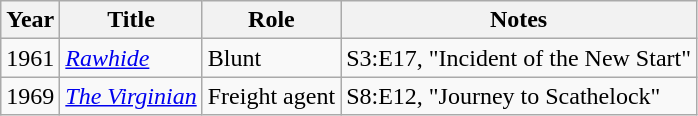<table class="wikitable">
<tr>
<th>Year</th>
<th>Title</th>
<th>Role</th>
<th>Notes</th>
</tr>
<tr>
<td>1961</td>
<td><em><a href='#'>Rawhide</a></em></td>
<td>Blunt</td>
<td>S3:E17, "Incident of the New Start"</td>
</tr>
<tr>
<td>1969</td>
<td><em><a href='#'>The Virginian</a></em></td>
<td>Freight agent</td>
<td>S8:E12, "Journey to Scathelock"</td>
</tr>
</table>
